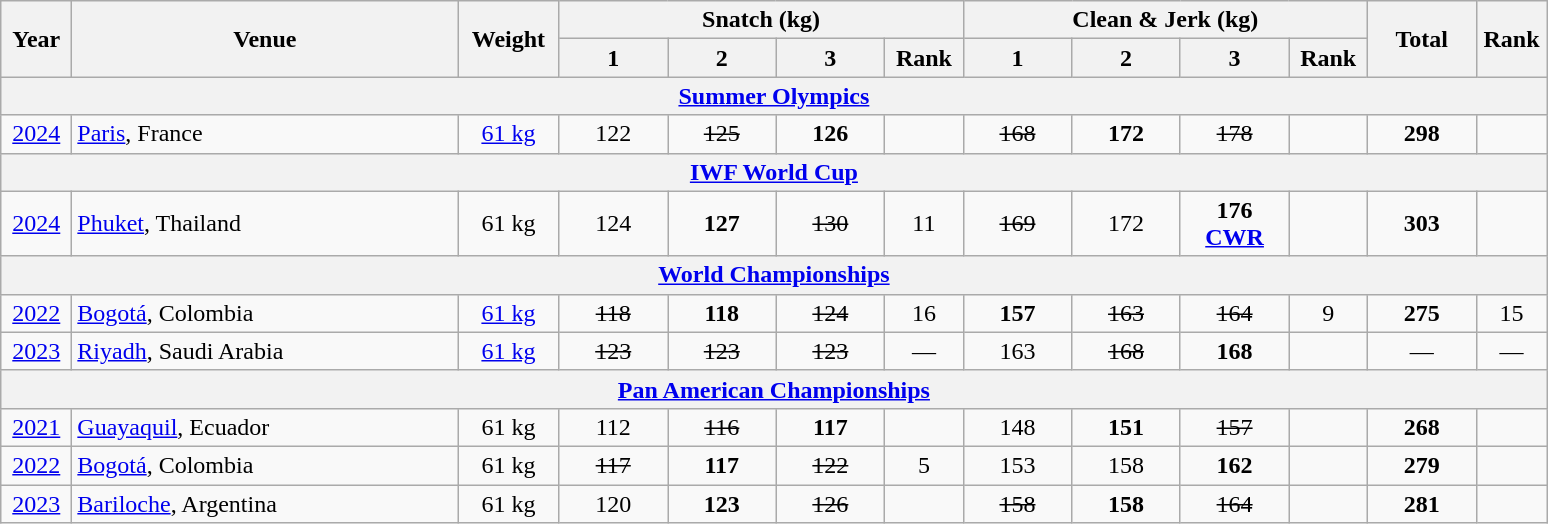<table class = "wikitable" style="text-align:center;">
<tr>
<th rowspan=2 width=40>Year</th>
<th rowspan=2 width=250>Venue</th>
<th rowspan=2 width=60>Weight</th>
<th colspan=4>Snatch (kg)</th>
<th colspan=4>Clean & Jerk (kg)</th>
<th rowspan=2 width=65>Total</th>
<th rowspan=2 width=40>Rank</th>
</tr>
<tr>
<th width=65>1</th>
<th width=65>2</th>
<th width=65>3</th>
<th width=45>Rank</th>
<th width=65>1</th>
<th width=65>2</th>
<th width=65>3</th>
<th width=45>Rank</th>
</tr>
<tr>
<th colspan=13><a href='#'>Summer Olympics</a></th>
</tr>
<tr>
<td><a href='#'>2024</a></td>
<td align=left><a href='#'>Paris</a>, France</td>
<td><a href='#'>61 kg</a></td>
<td>122</td>
<td><s>125</s></td>
<td><strong>126</strong></td>
<td></td>
<td><s>168</s></td>
<td><strong>172</strong></td>
<td><s>178</s></td>
<td></td>
<td><strong>298</strong></td>
<td></td>
</tr>
<tr>
<th colspan=13><a href='#'>IWF World Cup</a></th>
</tr>
<tr>
<td><a href='#'>2024</a></td>
<td align=left><a href='#'> Phuket</a>, Thailand</td>
<td>61 kg</td>
<td>124</td>
<td><strong>127</strong></td>
<td><s>130</s></td>
<td>11</td>
<td><s>169</s></td>
<td>172</td>
<td><strong>176 <a href='#'>CWR</a></strong></td>
<td></td>
<td><strong>303</strong></td>
<td></td>
</tr>
<tr>
<th colspan=13><a href='#'>World Championships</a></th>
</tr>
<tr>
<td><a href='#'>2022</a></td>
<td align=left><a href='#'>Bogotá</a>, Colombia</td>
<td><a href='#'>61 kg</a></td>
<td><s>118</s></td>
<td><strong>118</strong></td>
<td><s>124</s></td>
<td>16</td>
<td><strong>157</strong></td>
<td><s>163</s></td>
<td><s>164</s></td>
<td>9</td>
<td><strong>275</strong></td>
<td>15</td>
</tr>
<tr>
<td><a href='#'>2023</a></td>
<td align=left><a href='#'>Riyadh</a>, Saudi Arabia</td>
<td><a href='#'>61 kg</a></td>
<td><s>123</s></td>
<td><s>123</s></td>
<td><s>123</s></td>
<td>—</td>
<td>163</td>
<td><s>168</s></td>
<td><strong>168</strong></td>
<td></td>
<td>—</td>
<td>—</td>
</tr>
<tr>
<th colspan=13><a href='#'>Pan American Championships</a></th>
</tr>
<tr>
<td><a href='#'>2021</a></td>
<td align=left><a href='#'>Guayaquil</a>, Ecuador</td>
<td>61 kg</td>
<td>112</td>
<td><s>116</s></td>
<td><strong>117</strong></td>
<td></td>
<td>148</td>
<td><strong>151</strong></td>
<td><s>157</s></td>
<td></td>
<td><strong>268</strong></td>
<td></td>
</tr>
<tr>
<td><a href='#'>2022</a></td>
<td align=left><a href='#'>Bogotá</a>, Colombia</td>
<td>61 kg</td>
<td><s>117</s></td>
<td><strong>117</strong></td>
<td><s>122</s></td>
<td>5</td>
<td>153</td>
<td>158</td>
<td><strong>162</strong></td>
<td></td>
<td><strong>279</strong></td>
<td></td>
</tr>
<tr>
<td><a href='#'>2023</a></td>
<td align=left><a href='#'>Bariloche</a>, Argentina</td>
<td>61 kg</td>
<td>120</td>
<td><strong>123</strong></td>
<td><s>126</s></td>
<td></td>
<td><s>158</s></td>
<td><strong>158</strong></td>
<td><s>164</s></td>
<td></td>
<td><strong>281</strong></td>
<td></td>
</tr>
</table>
